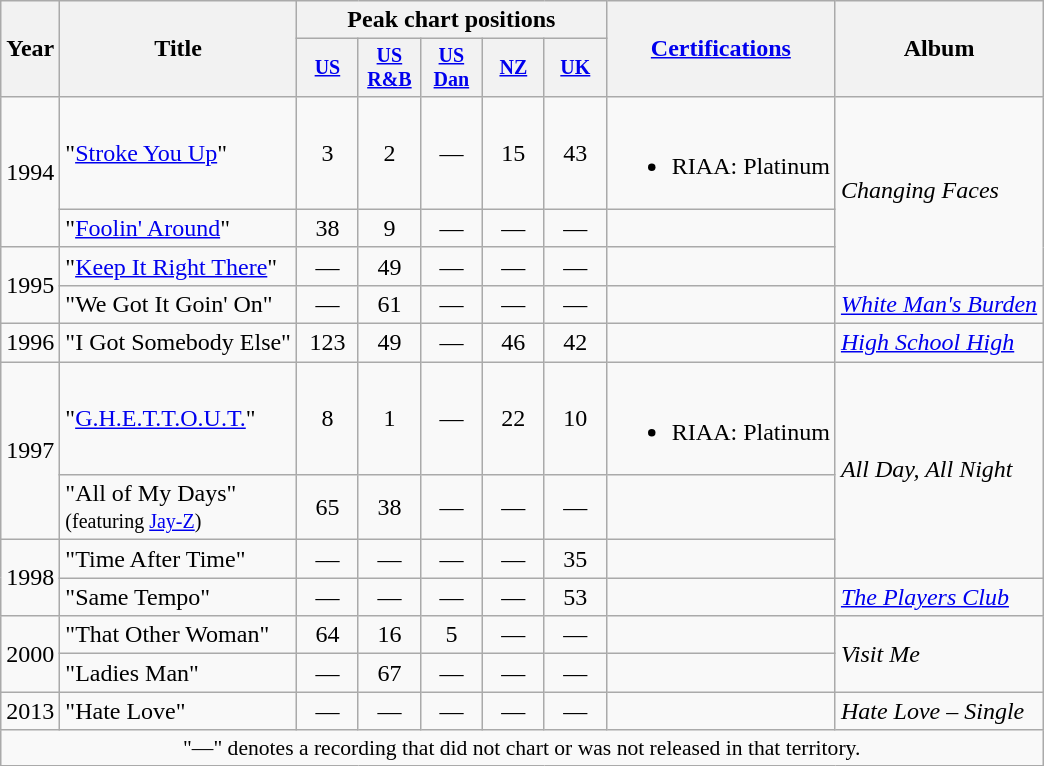<table class="wikitable" style="text-align:center;">
<tr>
<th rowspan="2">Year</th>
<th rowspan="2">Title</th>
<th colspan="5">Peak chart positions</th>
<th rowspan="2"><a href='#'>Certifications</a></th>
<th rowspan="2">Album</th>
</tr>
<tr style="font-size:smaller;">
<th style="width:35px;"><a href='#'>US</a><br></th>
<th style="width:35px;"><a href='#'>US<br>R&B</a><br></th>
<th style="width:35px;"><a href='#'>US<br>Dan</a><br></th>
<th style="width:35px;"><a href='#'>NZ</a><br></th>
<th style="width:35px;"><a href='#'>UK</a><br></th>
</tr>
<tr>
<td rowspan="2">1994</td>
<td style="text-align:left;">"<a href='#'>Stroke You Up</a>"</td>
<td>3</td>
<td>2</td>
<td>—</td>
<td>15</td>
<td>43</td>
<td align=left><br><ul><li>RIAA: Platinum</li></ul></td>
<td style="text-align:left;" rowspan="3"><em>Changing Faces</em></td>
</tr>
<tr>
<td style="text-align:left;">"<a href='#'>Foolin' Around</a>"</td>
<td>38</td>
<td>9</td>
<td>—</td>
<td>—</td>
<td>—</td>
<td align=left></td>
</tr>
<tr>
<td rowspan="2">1995</td>
<td style="text-align:left;">"<a href='#'>Keep It Right There</a>"</td>
<td>—</td>
<td>49</td>
<td>—</td>
<td>—</td>
<td>—</td>
<td align=left></td>
</tr>
<tr>
<td style="text-align:left;">"We Got It Goin' On"</td>
<td>—</td>
<td>61</td>
<td>—</td>
<td>—</td>
<td>—</td>
<td align=left></td>
<td style="text-align:left;"><em><a href='#'>White Man's Burden</a></em></td>
</tr>
<tr>
<td>1996</td>
<td style="text-align:left;">"I Got Somebody Else"</td>
<td>123</td>
<td>49</td>
<td>—</td>
<td>46</td>
<td>42</td>
<td align=left></td>
<td style="text-align:left;"><em><a href='#'>High School High</a></em></td>
</tr>
<tr>
<td rowspan="2">1997</td>
<td style="text-align:left;">"<a href='#'>G.H.E.T.T.O.U.T.</a>"</td>
<td>8</td>
<td>1</td>
<td>—</td>
<td>22</td>
<td>10</td>
<td align=left><br><ul><li>RIAA: Platinum</li></ul></td>
<td style="text-align:left;" rowspan="3"><em>All Day, All Night</em></td>
</tr>
<tr>
<td style="text-align:left;">"All of My Days" <br><small>(featuring <a href='#'>Jay-Z</a>)</small></td>
<td>65</td>
<td>38</td>
<td>—</td>
<td>—</td>
<td>—</td>
<td align=left></td>
</tr>
<tr>
<td rowspan="2">1998</td>
<td style="text-align:left;">"Time After Time"</td>
<td>—</td>
<td>—</td>
<td>—</td>
<td>—</td>
<td>35</td>
<td align=left></td>
</tr>
<tr>
<td style="text-align:left;">"Same Tempo"</td>
<td>—</td>
<td>—</td>
<td>—</td>
<td>—</td>
<td>53</td>
<td align=left></td>
<td style="text-align:left;"><em><a href='#'>The Players Club</a></em></td>
</tr>
<tr>
<td rowspan="2">2000</td>
<td style="text-align:left;">"That Other Woman"</td>
<td>64</td>
<td>16</td>
<td>5</td>
<td>—</td>
<td>—</td>
<td align=left></td>
<td style="text-align:left;" rowspan="2"><em>Visit Me</em></td>
</tr>
<tr>
<td style="text-align:left;">"Ladies Man"</td>
<td>—</td>
<td>67</td>
<td>—</td>
<td>—</td>
<td>—</td>
<td align=left></td>
</tr>
<tr>
<td>2013</td>
<td style="text-align:left;">"Hate Love"</td>
<td>—</td>
<td>—</td>
<td>—</td>
<td>—</td>
<td>—</td>
<td align=left></td>
<td style="text-align:left;"><em>Hate Love – Single</em></td>
</tr>
<tr>
<td colspan="15" style="font-size:90%">"—" denotes a recording that did not chart or was not released in that territory.</td>
</tr>
</table>
